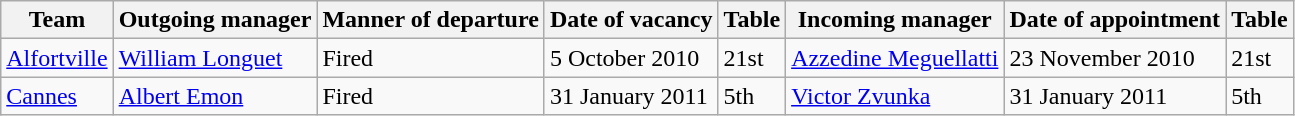<table class="wikitable">
<tr>
<th>Team</th>
<th>Outgoing manager</th>
<th>Manner of departure</th>
<th>Date of vacancy</th>
<th>Table</th>
<th>Incoming manager</th>
<th>Date of appointment</th>
<th>Table</th>
</tr>
<tr>
<td><a href='#'>Alfortville</a></td>
<td> <a href='#'>William Longuet</a></td>
<td>Fired</td>
<td>5 October 2010</td>
<td>21st</td>
<td> <a href='#'>Azzedine Meguellatti</a></td>
<td>23 November 2010</td>
<td>21st</td>
</tr>
<tr>
<td><a href='#'>Cannes</a></td>
<td> <a href='#'>Albert Emon</a></td>
<td>Fired</td>
<td>31 January 2011</td>
<td>5th</td>
<td> <a href='#'>Victor Zvunka</a></td>
<td>31 January 2011</td>
<td>5th</td>
</tr>
</table>
